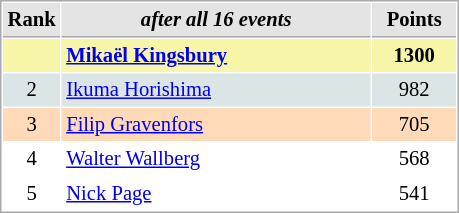<table cellspacing="1" cellpadding="3" style="border:1px solid #AAAAAA;font-size:86%">
<tr style="background-color: #E4E4E4;">
<th style="border-bottom:1px solid #AAAAAA; width: 10px;">Rank</th>
<th style="border-bottom:1px solid #AAAAAA; width: 200px;"><em>after all 16 events</em></th>
<th style="border-bottom:1px solid #AAAAAA; width: 50px;">Points</th>
</tr>
<tr style="background:#f7f6a8;">
<td align=center></td>
<td> <strong><a href='#'>Mikaël Kingsbury</a></strong></td>
<td align=center><strong>1300</strong></td>
</tr>
<tr style="background:#dce5e5;">
<td align=center>2</td>
<td> <a href='#'>Ikuma Horishima</a></td>
<td align=center>982</td>
</tr>
<tr style="background:#ffdab9;">
<td align=center>3</td>
<td> <a href='#'>Filip Gravenfors</a></td>
<td align=center>705</td>
</tr>
<tr>
<td align=center>4</td>
<td> <a href='#'>Walter Wallberg</a></td>
<td align=center>568</td>
</tr>
<tr>
<td align=center>5</td>
<td> <a href='#'>Nick Page</a></td>
<td align=center>541</td>
</tr>
</table>
